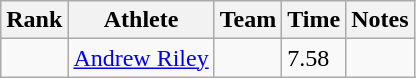<table class="wikitable sortable">
<tr>
<th>Rank</th>
<th>Athlete</th>
<th>Team</th>
<th>Time</th>
<th>Notes</th>
</tr>
<tr>
<td align=center></td>
<td><a href='#'>Andrew Riley</a></td>
<td></td>
<td>7.58</td>
<td></td>
</tr>
</table>
